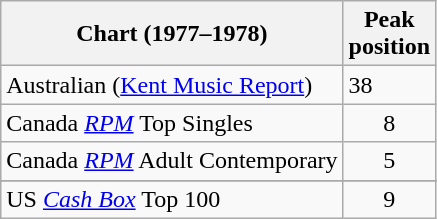<table class="wikitable sortable">
<tr>
<th align="left">Chart (1977–1978)</th>
<th align="left">Peak<br>position</th>
</tr>
<tr>
<td>Australian (<a href='#'>Kent Music Report</a>)</td>
<td>38</td>
</tr>
<tr>
<td>Canada <a href='#'><em>RPM</em></a> Top Singles</td>
<td style="text-align:center;">8</td>
</tr>
<tr>
<td>Canada <a href='#'><em>RPM</em></a> Adult Contemporary</td>
<td style="text-align:center;">5</td>
</tr>
<tr>
</tr>
<tr>
</tr>
<tr>
<td>US <a href='#'><em>Cash Box</em></a> Top 100</td>
<td align="center">9</td>
</tr>
</table>
